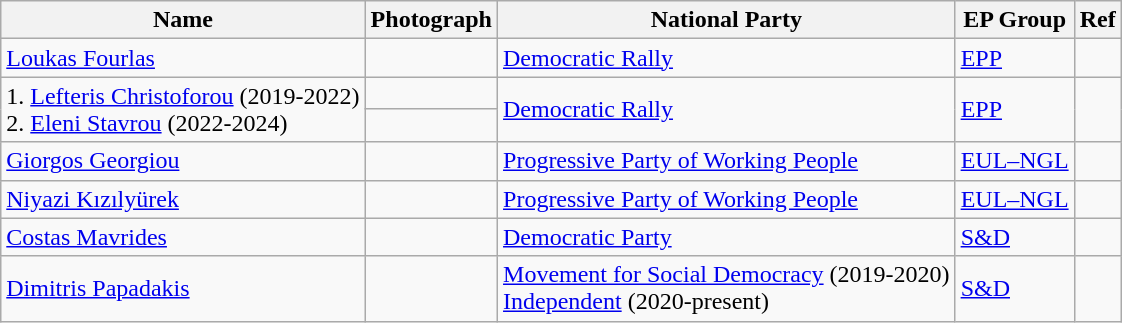<table class="wikitable sortable">
<tr>
<th>Name</th>
<th>Photograph</th>
<th>National Party</th>
<th>EP Group</th>
<th>Ref</th>
</tr>
<tr>
<td><a href='#'>Loukas Fourlas</a></td>
<td></td>
<td> <a href='#'>Democratic Rally</a></td>
<td> <a href='#'>EPP</a></td>
<td></td>
</tr>
<tr>
<td rowspan="2">1. <a href='#'>Lefteris Christoforou</a> (2019-2022)<br>2. <a href='#'>Eleni Stavrou</a> (2022-2024)</td>
<td></td>
<td rowspan="2"> <a href='#'>Democratic Rally</a></td>
<td rowspan="2"> <a href='#'>EPP</a></td>
<td rowspan="2"></td>
</tr>
<tr>
<td></td>
</tr>
<tr>
<td><a href='#'>Giorgos Georgiou</a></td>
<td></td>
<td> <a href='#'>Progressive Party of Working People</a></td>
<td> <a href='#'>EUL–NGL</a></td>
<td></td>
</tr>
<tr>
<td><a href='#'>Niyazi Kızılyürek</a></td>
<td></td>
<td> <a href='#'>Progressive Party of Working People</a></td>
<td> <a href='#'>EUL–NGL</a></td>
<td></td>
</tr>
<tr>
<td><a href='#'>Costas Mavrides</a></td>
<td></td>
<td> <a href='#'>Democratic Party</a></td>
<td> <a href='#'>S&D</a></td>
<td></td>
</tr>
<tr>
<td><a href='#'>Dimitris Papadakis</a></td>
<td></td>
<td> <a href='#'>Movement for Social Democracy</a> (2019-2020)<br> <a href='#'>Independent</a> (2020-present)</td>
<td> <a href='#'>S&D</a></td>
<td></td>
</tr>
</table>
